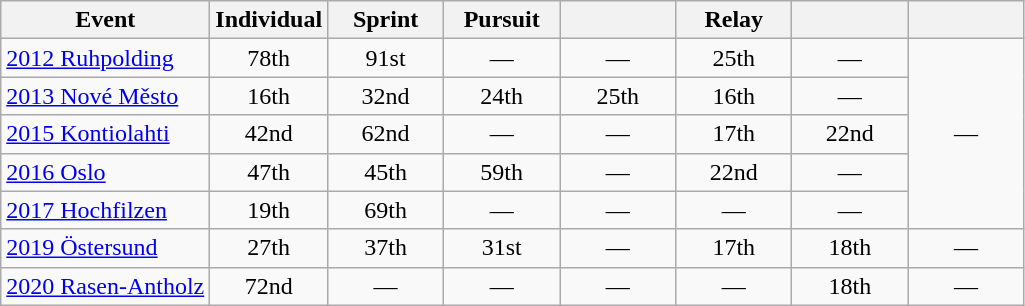<table class="wikitable" style="text-align: center;">
<tr ">
<th>Event</th>
<th style="width:70px;">Individual</th>
<th style="width:70px;">Sprint</th>
<th style="width:70px;">Pursuit</th>
<th style="width:70px;"></th>
<th style="width:70px;">Relay</th>
<th style="width:70px;"></th>
<th style="width:70px;"></th>
</tr>
<tr>
<td align=left> <a href='#'>2012 Ruhpolding</a></td>
<td>78th</td>
<td>91st</td>
<td>—</td>
<td>—</td>
<td>25th</td>
<td>—</td>
<td rowspan="5">—</td>
</tr>
<tr>
<td align=left> <a href='#'>2013 Nové Město</a></td>
<td>16th</td>
<td>32nd</td>
<td>24th</td>
<td>25th</td>
<td>16th</td>
<td>—</td>
</tr>
<tr>
<td align=left> <a href='#'>2015 Kontiolahti</a></td>
<td>42nd</td>
<td>62nd</td>
<td>—</td>
<td>—</td>
<td>17th</td>
<td>22nd</td>
</tr>
<tr>
<td align=left> <a href='#'>2016 Oslo</a></td>
<td>47th</td>
<td>45th</td>
<td>59th</td>
<td>—</td>
<td>22nd</td>
<td>—</td>
</tr>
<tr>
<td align="left"> <a href='#'>2017 Hochfilzen</a></td>
<td>19th</td>
<td>69th</td>
<td>—</td>
<td>—</td>
<td>—</td>
<td>—</td>
</tr>
<tr>
<td align=left> <a href='#'>2019 Östersund</a></td>
<td>27th</td>
<td>37th</td>
<td>31st</td>
<td>—</td>
<td>17th</td>
<td>18th</td>
<td>—</td>
</tr>
<tr>
<td align=left> <a href='#'>2020 Rasen-Antholz</a></td>
<td>72nd</td>
<td>—</td>
<td>—</td>
<td>—</td>
<td>—</td>
<td>18th</td>
<td>—</td>
</tr>
</table>
